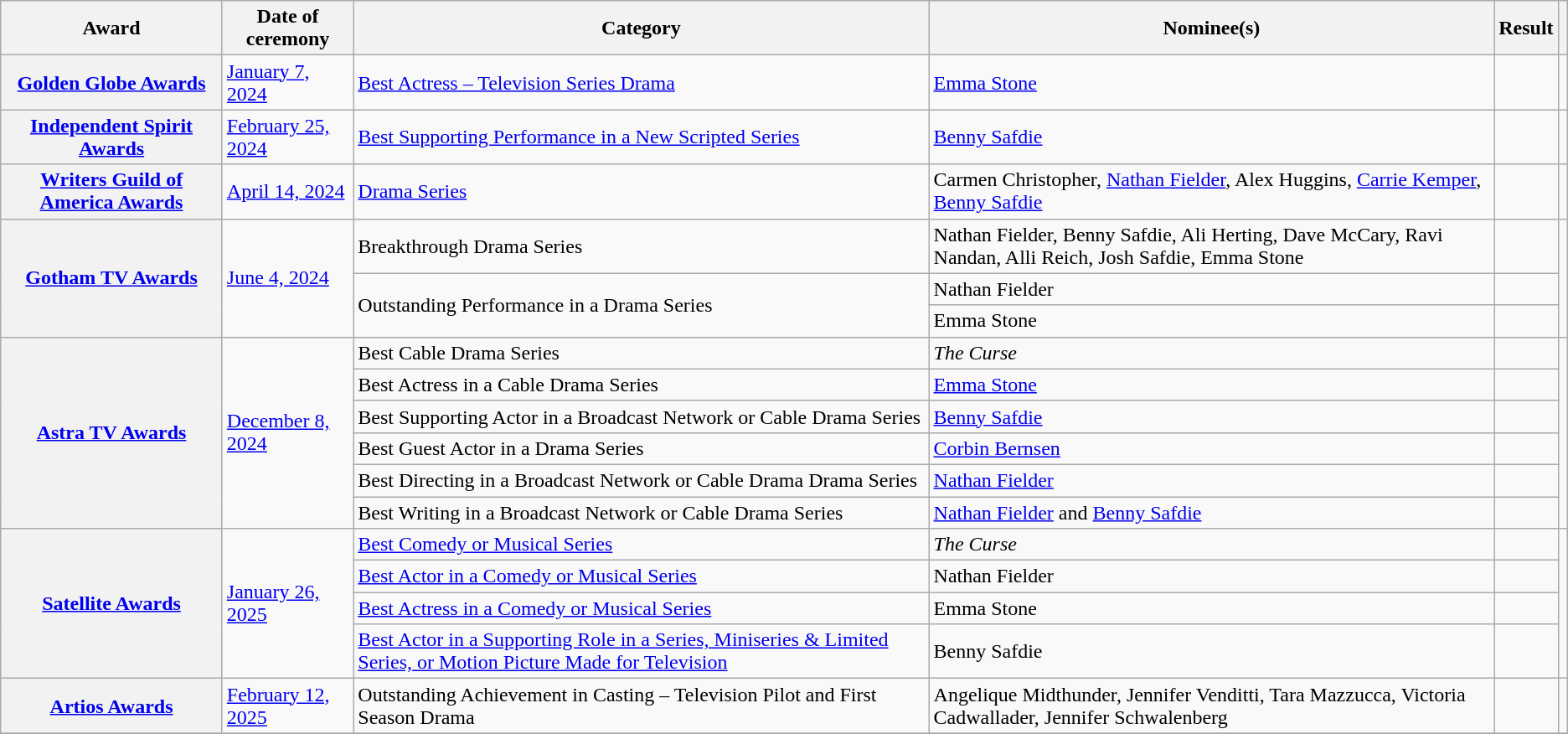<table class="wikitable plainrowheaders">
<tr>
<th scope="col">Award</th>
<th scope="col">Date of ceremony</th>
<th scope="col">Category</th>
<th scope="col">Nominee(s)</th>
<th scope="col">Result</th>
<th scope="col"></th>
</tr>
<tr>
<th scope="row"><a href='#'>Golden Globe Awards</a></th>
<td><a href='#'>January 7, 2024</a></td>
<td scope="row"><a href='#'>Best Actress – Television Series Drama</a></td>
<td><a href='#'>Emma Stone</a></td>
<td></td>
<td style="text-align:center"></td>
</tr>
<tr>
<th scope="row"><a href='#'>Independent Spirit Awards</a></th>
<td><a href='#'>February 25, 2024</a></td>
<td scope="row"><a href='#'>Best Supporting Performance in a New Scripted Series</a></td>
<td><a href='#'>Benny Safdie</a></td>
<td></td>
<td style="text-align:center"></td>
</tr>
<tr>
<th scope="row"><a href='#'>Writers Guild of America Awards</a></th>
<td><a href='#'>April 14, 2024</a></td>
<td scope="row"><a href='#'>Drama Series</a></td>
<td>Carmen Christopher, <a href='#'>Nathan Fielder</a>, Alex Huggins, <a href='#'>Carrie Kemper</a>, <a href='#'>Benny Safdie</a></td>
<td></td>
<td style="text-align:center"></td>
</tr>
<tr>
<th scope="row" rowspan="3"><a href='#'>Gotham TV Awards</a></th>
<td rowspan="3"><a href='#'>June 4, 2024</a></td>
<td scope="row">Breakthrough Drama Series</td>
<td>Nathan Fielder, Benny Safdie, Ali Herting, Dave McCary, Ravi Nandan, Alli Reich, Josh Safdie, Emma Stone</td>
<td></td>
<td rowspan="3" style="text-align:center"></td>
</tr>
<tr>
<td rowspan="2">Outstanding Performance in a Drama Series</td>
<td>Nathan Fielder</td>
<td></td>
</tr>
<tr>
<td>Emma Stone</td>
<td></td>
</tr>
<tr>
<th scope="row" rowspan="6"><a href='#'>Astra TV Awards</a></th>
<td rowspan="6"><a href='#'>December 8, 2024</a></td>
<td>Best Cable Drama Series</td>
<td><em>The Curse</em></td>
<td></td>
<td rowspan="6" style="text-align:center"></td>
</tr>
<tr>
<td>Best Actress in a Cable Drama Series</td>
<td><a href='#'>Emma Stone</a></td>
<td></td>
</tr>
<tr>
<td>Best Supporting Actor in a Broadcast Network or Cable Drama Series</td>
<td><a href='#'>Benny Safdie</a></td>
<td></td>
</tr>
<tr>
<td>Best Guest Actor in a Drama Series</td>
<td><a href='#'>Corbin Bernsen</a></td>
<td></td>
</tr>
<tr>
<td>Best Directing in a Broadcast Network or Cable Drama Drama Series</td>
<td data-sort-value="Fielder, Nathan"><a href='#'>Nathan Fielder</a> </td>
<td></td>
</tr>
<tr>
<td>Best Writing in a Broadcast Network or Cable Drama Series</td>
<td data-sort-value="Fielder, Nathan"; "Safdie, Benny"><a href='#'>Nathan Fielder</a> and <a href='#'>Benny Safdie</a> </td>
<td></td>
</tr>
<tr>
<th rowspan="4" scope="row"><a href='#'>Satellite Awards</a></th>
<td rowspan="4"><a href='#'>January 26, 2025</a></td>
<td><a href='#'>Best Comedy or Musical Series</a></td>
<td><em>The Curse</em></td>
<td></td>
<td align="center" rowspan="4"></td>
</tr>
<tr>
<td><a href='#'>Best Actor in a Comedy or Musical Series</a></td>
<td>Nathan Fielder</td>
<td></td>
</tr>
<tr>
<td><a href='#'>Best Actress in a Comedy or Musical Series</a></td>
<td>Emma Stone</td>
<td></td>
</tr>
<tr>
<td><a href='#'>Best Actor in a Supporting Role in a Series, Miniseries & Limited Series, or Motion Picture Made for Television</a></td>
<td>Benny Safdie</td>
<td></td>
</tr>
<tr>
<th scope="row"><a href='#'>Artios Awards</a></th>
<td><a href='#'>February 12, 2025</a></td>
<td>Outstanding Achievement in Casting – Television Pilot and First Season Drama</td>
<td>Angelique Midthunder, Jennifer Venditti, Tara Mazzucca, Victoria Cadwallader, Jennifer Schwalenberg</td>
<td></td>
<td align="center"></td>
</tr>
<tr>
</tr>
</table>
